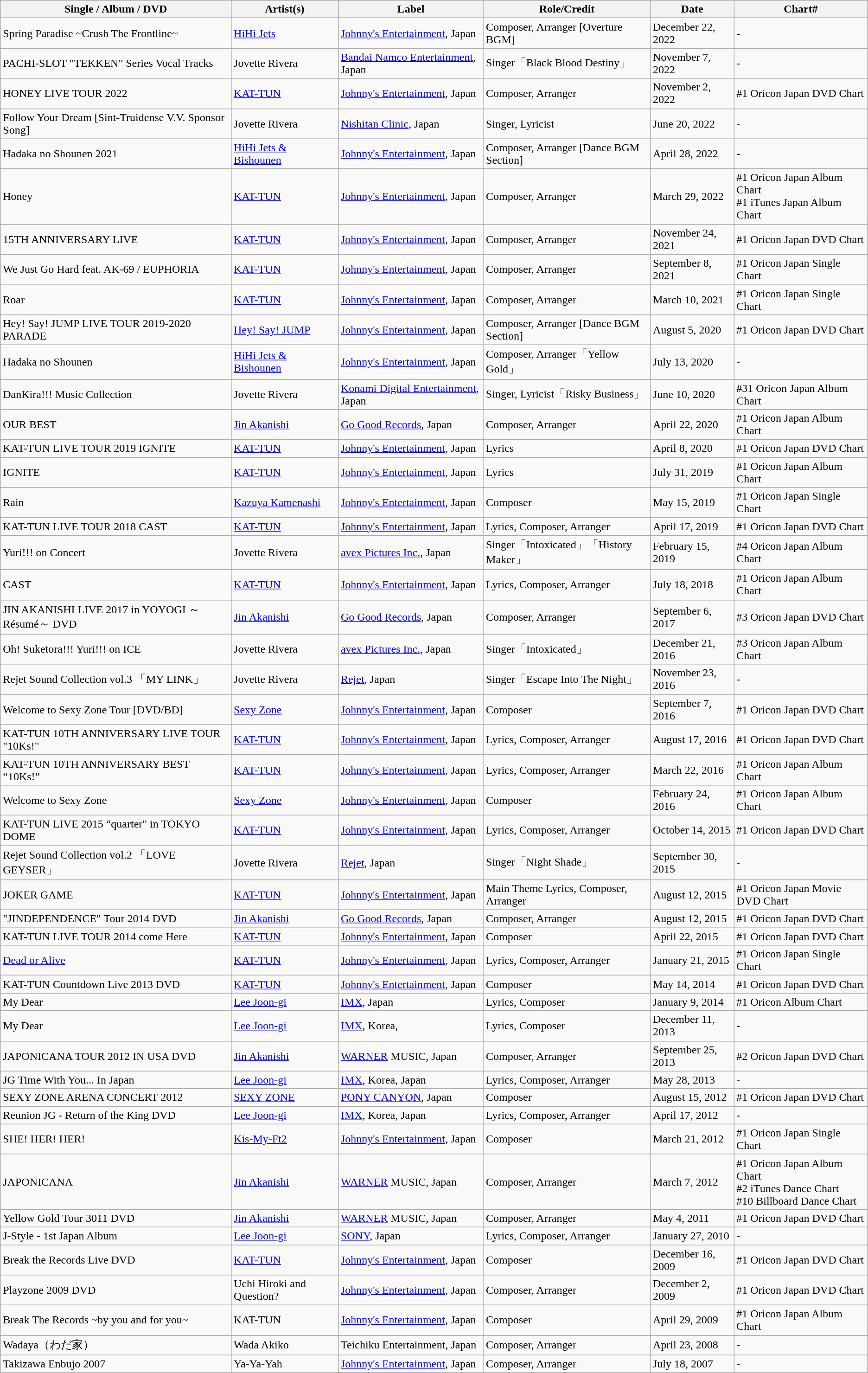<table class="wikitable" border="1">
<tr>
<th>Single / Album / DVD</th>
<th>Artist(s)</th>
<th>Label</th>
<th>Role/Credit</th>
<th>Date</th>
<th>Chart#</th>
</tr>
<tr>
<td>Spring Paradise ~Crush The Frontline~</td>
<td><a href='#'>HiHi Jets</a></td>
<td><a href='#'>Johnny's Entertainment</a>, Japan</td>
<td>Composer, Arranger [Overture BGM]</td>
<td>December 22, 2022</td>
<td>-</td>
</tr>
<tr>
<td>PACHI-SLOT "TEKKEN" Series Vocal Tracks</td>
<td>Jovette Rivera</td>
<td><a href='#'>Bandai Namco Entertainment</a>, Japan</td>
<td>Singer「Black Blood Destiny」</td>
<td>November 7, 2022</td>
<td>-</td>
</tr>
<tr>
<td>HONEY LIVE TOUR 2022</td>
<td><a href='#'>KAT-TUN</a></td>
<td><a href='#'>Johnny's Entertainment</a>, Japan</td>
<td>Composer, Arranger</td>
<td>November 2, 2022</td>
<td>#1 Oricon Japan DVD Chart</td>
</tr>
<tr>
<td>Follow Your Dream [Sint-Truidense V.V. Sponsor Song]</td>
<td>Jovette Rivera</td>
<td><a href='#'>Nishitan Clinic</a>, Japan</td>
<td>Singer, Lyricist</td>
<td>June 20, 2022</td>
<td>-</td>
</tr>
<tr>
<td>Hadaka no Shounen 2021</td>
<td><a href='#'>HiHi Jets & Bishounen</a></td>
<td><a href='#'>Johnny's Entertainment</a>, Japan</td>
<td>Composer, Arranger [Dance BGM Section]</td>
<td>April 28, 2022</td>
<td>-</td>
</tr>
<tr>
<td>Honey</td>
<td><a href='#'>KAT-TUN</a></td>
<td><a href='#'>Johnny's Entertainment</a>, Japan</td>
<td>Composer, Arranger</td>
<td>March 29, 2022</td>
<td>#1 Oricon Japan Album Chart <br>#1 iTunes Japan Album Chart <br></td>
</tr>
<tr>
<td>15TH ANNIVERSARY LIVE</td>
<td><a href='#'>KAT-TUN</a></td>
<td><a href='#'>Johnny's Entertainment</a>, Japan</td>
<td>Composer, Arranger</td>
<td>November 24, 2021</td>
<td>#1 Oricon Japan DVD Chart</td>
</tr>
<tr>
<td>We Just Go Hard feat. AK-69 / EUPHORIA</td>
<td><a href='#'>KAT-TUN</a></td>
<td><a href='#'>Johnny's Entertainment</a>, Japan</td>
<td>Composer, Arranger</td>
<td>September 8, 2021</td>
<td>#1 Oricon Japan Single Chart</td>
</tr>
<tr>
<td>Roar</td>
<td><a href='#'>KAT-TUN</a></td>
<td><a href='#'>Johnny's Entertainment</a>, Japan</td>
<td>Composer, Arranger</td>
<td>March 10, 2021</td>
<td>#1 Oricon Japan Single Chart</td>
</tr>
<tr>
<td>Hey! Say! JUMP LIVE TOUR 2019-2020 PARADE</td>
<td><a href='#'>Hey! Say! JUMP</a></td>
<td><a href='#'>Johnny's Entertainment</a>, Japan</td>
<td>Composer, Arranger [Dance BGM Section]</td>
<td>August 5, 2020</td>
<td>#1 Oricon Japan DVD Chart</td>
</tr>
<tr>
<td>Hadaka no Shounen</td>
<td><a href='#'>HiHi Jets & Bishounen</a></td>
<td><a href='#'>Johnny's Entertainment</a>, Japan</td>
<td>Composer, Arranger「Yellow Gold」</td>
<td>July 13, 2020</td>
<td>-</td>
</tr>
<tr>
<td>DanKira!!! Music Collection</td>
<td>Jovette Rivera</td>
<td><a href='#'>Konami Digital Entertainment</a>, Japan</td>
<td>Singer, Lyricist「Risky Business」</td>
<td>June 10, 2020</td>
<td>#31 Oricon Japan Album Chart</td>
</tr>
<tr>
<td>OUR BEST</td>
<td><a href='#'>Jin Akanishi</a></td>
<td><a href='#'>Go Good Records</a>, Japan</td>
<td>Composer, Arranger</td>
<td>April 22, 2020</td>
<td>#1 Oricon Japan Album Chart</td>
</tr>
<tr>
<td>KAT-TUN LIVE TOUR 2019 IGNITE</td>
<td><a href='#'>KAT-TUN</a></td>
<td><a href='#'>Johnny's Entertainment</a>, Japan</td>
<td>Lyrics</td>
<td>April 8, 2020</td>
<td>#1 Oricon Japan DVD Chart</td>
</tr>
<tr>
<td>IGNITE</td>
<td><a href='#'>KAT-TUN</a></td>
<td><a href='#'>Johnny's Entertainment</a>, Japan</td>
<td>Lyrics</td>
<td>July 31, 2019</td>
<td>#1 Oricon Japan Album Chart</td>
</tr>
<tr>
<td>Rain</td>
<td><a href='#'>Kazuya Kamenashi</a></td>
<td><a href='#'>Johnny's Entertainment</a>, Japan</td>
<td>Composer</td>
<td>May 15, 2019</td>
<td>#1 Oricon Japan Single Chart</td>
</tr>
<tr>
<td>KAT-TUN LIVE TOUR 2018 CAST</td>
<td><a href='#'>KAT-TUN</a></td>
<td><a href='#'>Johnny's Entertainment</a>, Japan</td>
<td>Lyrics, Composer, Arranger</td>
<td>April 17, 2019</td>
<td>#1 Oricon Japan DVD Chart</td>
</tr>
<tr>
<td>Yuri!!! on Concert</td>
<td>Jovette Rivera</td>
<td><a href='#'>avex Pictures Inc.</a>, Japan</td>
<td>Singer「Intoxicated」「History Maker」</td>
<td>February 15, 2019</td>
<td>#4 Oricon Japan Album Chart</td>
</tr>
<tr>
<td>CAST</td>
<td><a href='#'>KAT-TUN</a></td>
<td><a href='#'>Johnny's Entertainment</a>, Japan</td>
<td>Lyrics, Composer, Arranger</td>
<td>July 18, 2018</td>
<td>#1 Oricon Japan Album Chart</td>
</tr>
<tr>
<td>JIN AKANISHI LIVE 2017 in YOYOGI ～Résumé～ DVD</td>
<td><a href='#'>Jin Akanishi</a></td>
<td><a href='#'>Go Good Records</a>, Japan</td>
<td>Composer, Arranger</td>
<td>September 6, 2017</td>
<td>#3 Oricon Japan DVD Chart</td>
</tr>
<tr>
<td>Oh! Suketora!!! Yuri!!! on ICE</td>
<td>Jovette Rivera</td>
<td><a href='#'>avex Pictures Inc.</a>, Japan</td>
<td>Singer「Intoxicated」</td>
<td>December 21, 2016</td>
<td>#3 Oricon Japan Album Chart</td>
</tr>
<tr>
<td>Rejet Sound Collection vol.3 「MY LINK」</td>
<td>Jovette Rivera</td>
<td><a href='#'>Rejet</a>, Japan</td>
<td>Singer「Escape Into The Night」</td>
<td>November 23, 2016</td>
<td>-</td>
</tr>
<tr>
<td>Welcome to Sexy Zone Tour [DVD/BD]</td>
<td><a href='#'>Sexy Zone</a></td>
<td><a href='#'>Johnny's Entertainment</a>, Japan</td>
<td>Composer</td>
<td>September 7, 2016</td>
<td>#1 Oricon Japan DVD Chart</td>
</tr>
<tr>
<td>KAT-TUN 10TH ANNIVERSARY LIVE TOUR "10Ks!"</td>
<td><a href='#'>KAT-TUN</a></td>
<td><a href='#'>Johnny's Entertainment</a>, Japan</td>
<td>Lyrics, Composer, Arranger</td>
<td>August 17, 2016</td>
<td>#1 Oricon Japan DVD Chart</td>
</tr>
<tr>
<td>KAT-TUN 10TH ANNIVERSARY BEST “10Ks!”</td>
<td><a href='#'>KAT-TUN</a></td>
<td><a href='#'>Johnny's Entertainment</a>, Japan</td>
<td>Lyrics, Composer, Arranger</td>
<td>March 22, 2016</td>
<td>#1 Oricon Japan Album Chart</td>
</tr>
<tr>
<td>Welcome to Sexy Zone</td>
<td><a href='#'>Sexy Zone</a></td>
<td><a href='#'>Johnny's Entertainment</a>, Japan</td>
<td>Composer</td>
<td>February 24, 2016</td>
<td>#1 Oricon Japan Album Chart</td>
</tr>
<tr>
<td>KAT-TUN LIVE 2015 “quarter" in TOKYO DOME</td>
<td><a href='#'>KAT-TUN</a></td>
<td><a href='#'>Johnny's Entertainment</a>, Japan</td>
<td>Lyrics, Composer, Arranger</td>
<td>October 14, 2015</td>
<td>#1 Oricon Japan DVD Chart</td>
</tr>
<tr>
<td>Rejet Sound Collection vol.2 「LOVE GEYSER」</td>
<td>Jovette Rivera</td>
<td><a href='#'>Rejet</a>, Japan</td>
<td>Singer「Night Shade」</td>
<td>September 30, 2015</td>
<td>-</td>
</tr>
<tr>
<td>JOKER GAME</td>
<td><a href='#'>KAT-TUN</a></td>
<td><a href='#'>Johnny's Entertainment</a>, Japan</td>
<td>Main Theme Lyrics, Composer, Arranger</td>
<td>August 12, 2015</td>
<td>#1 Oricon Japan Movie DVD Chart</td>
</tr>
<tr>
<td>"JINDEPENDENCE" Tour 2014 DVD</td>
<td><a href='#'>Jin Akanishi</a></td>
<td><a href='#'>Go Good Records</a>, Japan</td>
<td>Composer, Arranger</td>
<td>August 12, 2015</td>
<td>#1 Oricon Japan DVD Chart</td>
</tr>
<tr>
<td>KAT-TUN LIVE TOUR 2014 come Here</td>
<td><a href='#'>KAT-TUN</a></td>
<td><a href='#'>Johnny's Entertainment</a>, Japan</td>
<td>Composer</td>
<td>April 22, 2015</td>
<td>#1 Oricon Japan DVD Chart</td>
</tr>
<tr>
<td><a href='#'>Dead or Alive</a></td>
<td><a href='#'>KAT-TUN</a></td>
<td><a href='#'>Johnny's Entertainment</a>, Japan</td>
<td>Lyrics, Composer, Arranger</td>
<td>January 21, 2015</td>
<td>#1 Oricon Japan Single Chart</td>
</tr>
<tr>
<td>KAT-TUN Countdown Live 2013 DVD</td>
<td><a href='#'>KAT-TUN</a></td>
<td><a href='#'>Johnny's Entertainment</a>, Japan</td>
<td>Composer</td>
<td>May 14, 2014</td>
<td>#1 Oricon Japan DVD Chart</td>
</tr>
<tr>
<td>My Dear</td>
<td><a href='#'>Lee Joon-gi</a></td>
<td><a href='#'>IMX</a>, Japan</td>
<td>Lyrics, Composer</td>
<td>January 9, 2014</td>
<td>#1 Oricon Album Chart</td>
</tr>
<tr>
<td>My Dear</td>
<td><a href='#'>Lee Joon-gi</a></td>
<td><a href='#'>IMX</a>, Korea,</td>
<td>Lyrics, Composer</td>
<td>December 11, 2013</td>
<td>-</td>
</tr>
<tr>
<td>JAPONICANA TOUR 2012 IN USA DVD</td>
<td><a href='#'>Jin Akanishi</a></td>
<td><a href='#'>WARNER</a> MUSIC, Japan</td>
<td>Composer, Arranger</td>
<td>September 25, 2013</td>
<td>#2 Oricon Japan DVD Chart</td>
</tr>
<tr>
<td>JG Time With You... In Japan</td>
<td><a href='#'>Lee Joon-gi</a></td>
<td><a href='#'>IMX</a>, Korea, Japan</td>
<td>Lyrics, Composer, Arranger</td>
<td>May 28, 2013</td>
<td>-</td>
</tr>
<tr>
<td>SEXY ZONE ARENA CONCERT 2012</td>
<td><a href='#'>SEXY ZONE</a></td>
<td><a href='#'>PONY CANYON</a>, Japan</td>
<td>Composer</td>
<td>August 15, 2012</td>
<td>#1 Oricon Japan DVD Chart</td>
</tr>
<tr>
<td>Reunion JG - Return of the King DVD</td>
<td><a href='#'>Lee Joon-gi</a></td>
<td><a href='#'>IMX</a>, Korea, Japan</td>
<td>Lyrics, Composer, Arranger</td>
<td>April 17, 2012</td>
<td>-</td>
</tr>
<tr>
<td>SHE! HER! HER!</td>
<td><a href='#'>Kis-My-Ft2</a></td>
<td><a href='#'>Johnny's Entertainment</a>, Japan</td>
<td>Composer</td>
<td>March 21, 2012</td>
<td>#1 Oricon Japan Single Chart</td>
</tr>
<tr>
<td>JAPONICANA</td>
<td><a href='#'>Jin Akanishi</a></td>
<td><a href='#'>WARNER</a> MUSIC, Japan</td>
<td>Composer, Arranger</td>
<td>March 7, 2012</td>
<td>#1 Oricon Japan Album Chart <br>#2 iTunes Dance Chart <br>#10 Billboard Dance Chart</td>
</tr>
<tr>
<td>Yellow Gold Tour 3011 DVD</td>
<td><a href='#'>Jin Akanishi</a></td>
<td><a href='#'>WARNER</a> MUSIC, Japan</td>
<td>Composer, Arranger</td>
<td>May 4, 2011</td>
<td>#1 Oricon Japan DVD Chart</td>
</tr>
<tr>
<td>J-Style - 1st Japan Album</td>
<td><a href='#'>Lee Joon-gi</a></td>
<td><a href='#'>SONY</a>, Japan</td>
<td>Lyrics, Composer, Arranger</td>
<td>January 27, 2010</td>
<td>-</td>
</tr>
<tr>
<td>Break the Records Live DVD</td>
<td><a href='#'>KAT-TUN</a></td>
<td><a href='#'>Johnny's Entertainment</a>, Japan</td>
<td>Composer</td>
<td>December 16, 2009</td>
<td>#1 Oricon Japan DVD Chart</td>
</tr>
<tr>
<td>Playzone 2009 DVD</td>
<td>Uchi Hiroki and Question?</td>
<td><a href='#'>Johnny's Entertainment</a>, Japan</td>
<td>Composer, Arranger</td>
<td>December 2, 2009</td>
<td>#1 Oricon Japan DVD Chart</td>
</tr>
<tr>
<td>Break The Records ~by you and for you~</td>
<td>KAT-TUN</td>
<td><a href='#'>Johnny's Entertainment</a>, Japan</td>
<td>Composer</td>
<td>April 29, 2009</td>
<td>#1 Oricon Japan Album Chart</td>
</tr>
<tr>
<td>Wadaya（わだ家）</td>
<td>Wada Akiko</td>
<td>Teichiku Entertainment, Japan</td>
<td>Composer, Arranger</td>
<td>April 23, 2008</td>
<td>-</td>
</tr>
<tr>
<td>Takizawa Enbujo 2007</td>
<td>Ya-Ya-Yah</td>
<td><a href='#'>Johnny's Entertainment</a>, Japan</td>
<td>Composer, Arranger</td>
<td>July 18, 2007</td>
<td>-</td>
</tr>
</table>
